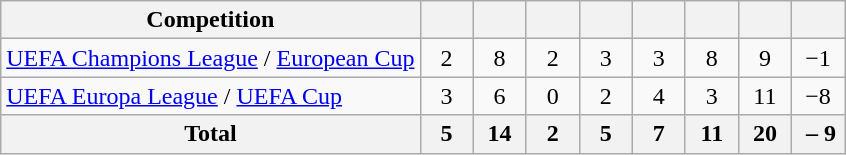<table class="wikitable" style="text-align:center">
<tr>
<th>Competition</th>
<th style="width:28px"></th>
<th style="width:28px"></th>
<th style="width:28px"></th>
<th style="width:28px"></th>
<th style="width:28px"></th>
<th style="width:28px"></th>
<th style="width:28px"></th>
<th style="width:28px"></th>
</tr>
<tr>
<td align=left><a href='#'>UEFA Champions League</a> / <a href='#'>European Cup</a></td>
<td>2</td>
<td>8</td>
<td>2</td>
<td>3</td>
<td>3</td>
<td>8</td>
<td>9</td>
<td>−1</td>
</tr>
<tr>
<td align=left><a href='#'>UEFA Europa League</a> / <a href='#'>UEFA Cup</a></td>
<td>3</td>
<td>6</td>
<td>0</td>
<td>2</td>
<td>4</td>
<td>3</td>
<td>11</td>
<td>−8</td>
</tr>
<tr>
<th>Total</th>
<th>5</th>
<th>14</th>
<th>2</th>
<th>5</th>
<th>7</th>
<th>11</th>
<th>20</th>
<th> – 9</th>
</tr>
</table>
